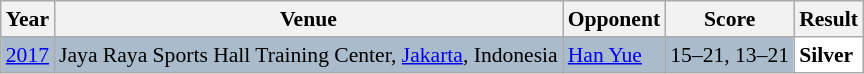<table class="sortable wikitable" style="font-size: 90%;">
<tr>
<th>Year</th>
<th>Venue</th>
<th>Opponent</th>
<th>Score</th>
<th>Result</th>
</tr>
<tr style="background:#AABBCC">
<td align="center"><a href='#'>2017</a></td>
<td align="left">Jaya Raya Sports Hall Training Center, <a href='#'>Jakarta</a>, Indonesia</td>
<td align="left"> <a href='#'>Han Yue</a></td>
<td align="left">15–21, 13–21</td>
<td style="text-align:left; background:white"> <strong>Silver</strong></td>
</tr>
</table>
